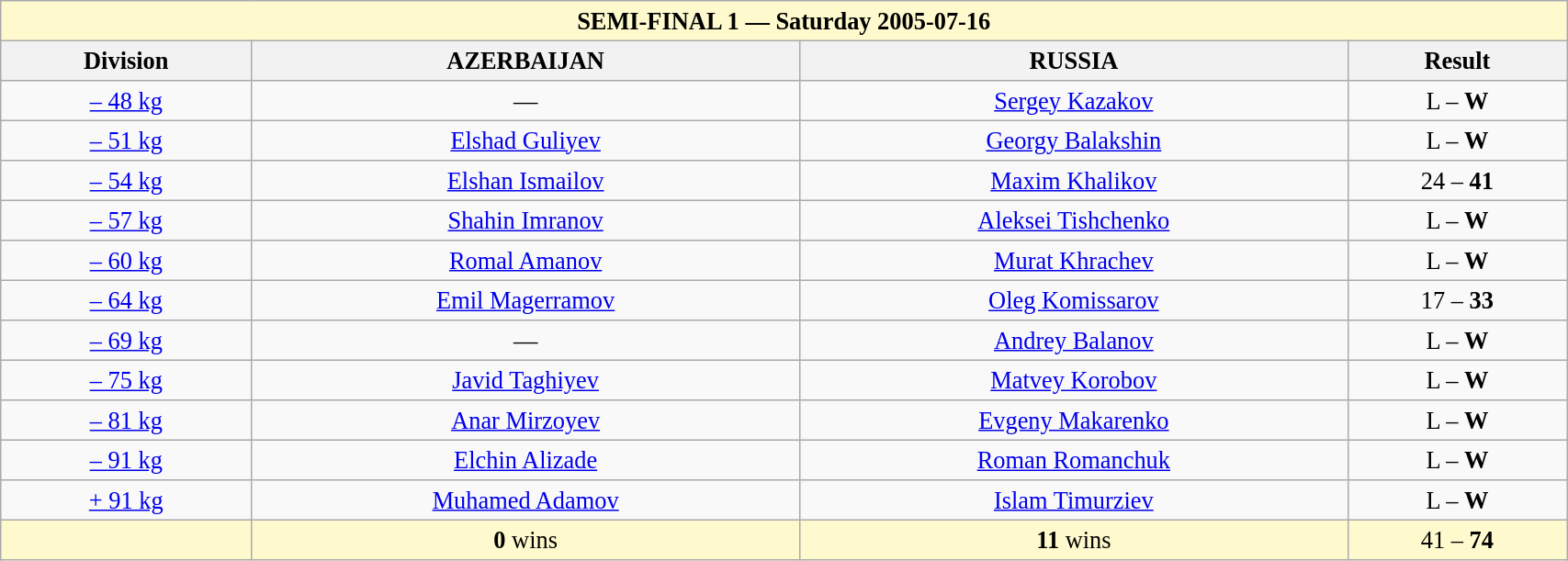<table class="wikitable" style=" text-align:center; font-size:110%;" width="90%">
<tr>
<th colspan="4" style=background:lemonchiffon>SEMI-FINAL 1 — Saturday 2005-07-16</th>
</tr>
<tr>
<th>Division</th>
<th width=35%> AZERBAIJAN</th>
<th width=35%> RUSSIA</th>
<th>Result</th>
</tr>
<tr>
<td><a href='#'>– 48 kg</a></td>
<td>—</td>
<td><a href='#'>Sergey Kazakov</a></td>
<td>L – <strong>W</strong></td>
</tr>
<tr>
<td><a href='#'>– 51 kg</a></td>
<td><a href='#'>Elshad Guliyev</a></td>
<td><a href='#'>Georgy Balakshin</a></td>
<td>L – <strong>W</strong></td>
</tr>
<tr>
<td><a href='#'>– 54 kg</a></td>
<td><a href='#'>Elshan Ismailov</a></td>
<td><a href='#'>Maxim Khalikov</a></td>
<td>24 – <strong>41</strong></td>
</tr>
<tr>
<td><a href='#'>– 57 kg</a></td>
<td><a href='#'>Shahin Imranov</a></td>
<td><a href='#'>Aleksei Tishchenko</a></td>
<td>L – <strong>W</strong></td>
</tr>
<tr>
<td><a href='#'>– 60 kg</a></td>
<td><a href='#'>Romal Amanov</a></td>
<td><a href='#'>Murat Khrachev</a></td>
<td>L – <strong>W</strong></td>
</tr>
<tr>
<td><a href='#'>– 64 kg</a></td>
<td><a href='#'>Emil Magerramov</a></td>
<td><a href='#'>Oleg Komissarov</a></td>
<td>17 – <strong>33</strong></td>
</tr>
<tr>
<td><a href='#'>– 69 kg</a></td>
<td>—</td>
<td><a href='#'>Andrey Balanov</a></td>
<td>L – <strong>W</strong></td>
</tr>
<tr>
<td><a href='#'>– 75 kg</a></td>
<td><a href='#'>Javid Taghiyev</a></td>
<td><a href='#'>Matvey Korobov</a></td>
<td>L – <strong>W</strong></td>
</tr>
<tr>
<td><a href='#'>– 81 kg</a></td>
<td><a href='#'>Anar Mirzoyev</a></td>
<td><a href='#'>Evgeny Makarenko</a></td>
<td>L – <strong>W</strong></td>
</tr>
<tr>
<td><a href='#'>– 91 kg</a></td>
<td><a href='#'>Elchin Alizade</a></td>
<td><a href='#'>Roman Romanchuk</a></td>
<td>L – <strong>W</strong></td>
</tr>
<tr>
<td><a href='#'>+ 91 kg</a></td>
<td><a href='#'>Muhamed Adamov</a></td>
<td><a href='#'>Islam Timurziev</a></td>
<td>L – <strong>W</strong></td>
</tr>
<tr>
<td style=background:lemonchiffon></td>
<td style=background:lemonchiffon><strong>0</strong> wins</td>
<td style=background:lemonchiffon><strong>11</strong> wins</td>
<td style=background:lemonchiffon>41 – <strong>74</strong></td>
</tr>
</table>
